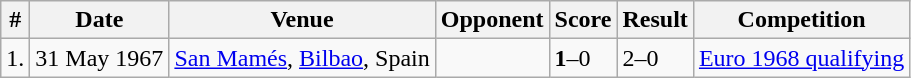<table class="wikitable" style="font-size:100%">
<tr>
<th>#</th>
<th>Date</th>
<th>Venue</th>
<th>Opponent</th>
<th>Score</th>
<th>Result</th>
<th>Competition</th>
</tr>
<tr>
<td>1.</td>
<td>31 May 1967</td>
<td><a href='#'>San Mamés</a>, <a href='#'>Bilbao</a>, Spain</td>
<td></td>
<td><strong>1</strong>–0</td>
<td>2–0</td>
<td><a href='#'>Euro 1968 qualifying</a></td>
</tr>
</table>
